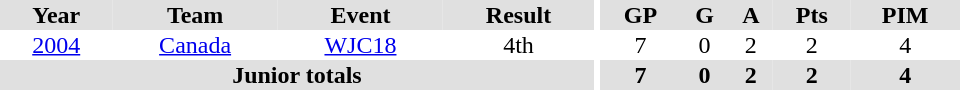<table border="0" cellpadding="1" cellspacing="0" ID="Table3" style="text-align:center; width:40em">
<tr ALIGN="center" bgcolor="#e0e0e0">
<th>Year</th>
<th>Team</th>
<th>Event</th>
<th>Result</th>
<th rowspan="99" bgcolor="#ffffff"></th>
<th>GP</th>
<th>G</th>
<th>A</th>
<th>Pts</th>
<th>PIM</th>
</tr>
<tr>
<td><a href='#'>2004</a></td>
<td><a href='#'>Canada</a></td>
<td><a href='#'>WJC18</a></td>
<td>4th</td>
<td>7</td>
<td>0</td>
<td>2</td>
<td>2</td>
<td>4</td>
</tr>
<tr bgcolor="#e0e0e0">
<th colspan="4">Junior totals</th>
<th>7</th>
<th>0</th>
<th>2</th>
<th>2</th>
<th>4</th>
</tr>
</table>
